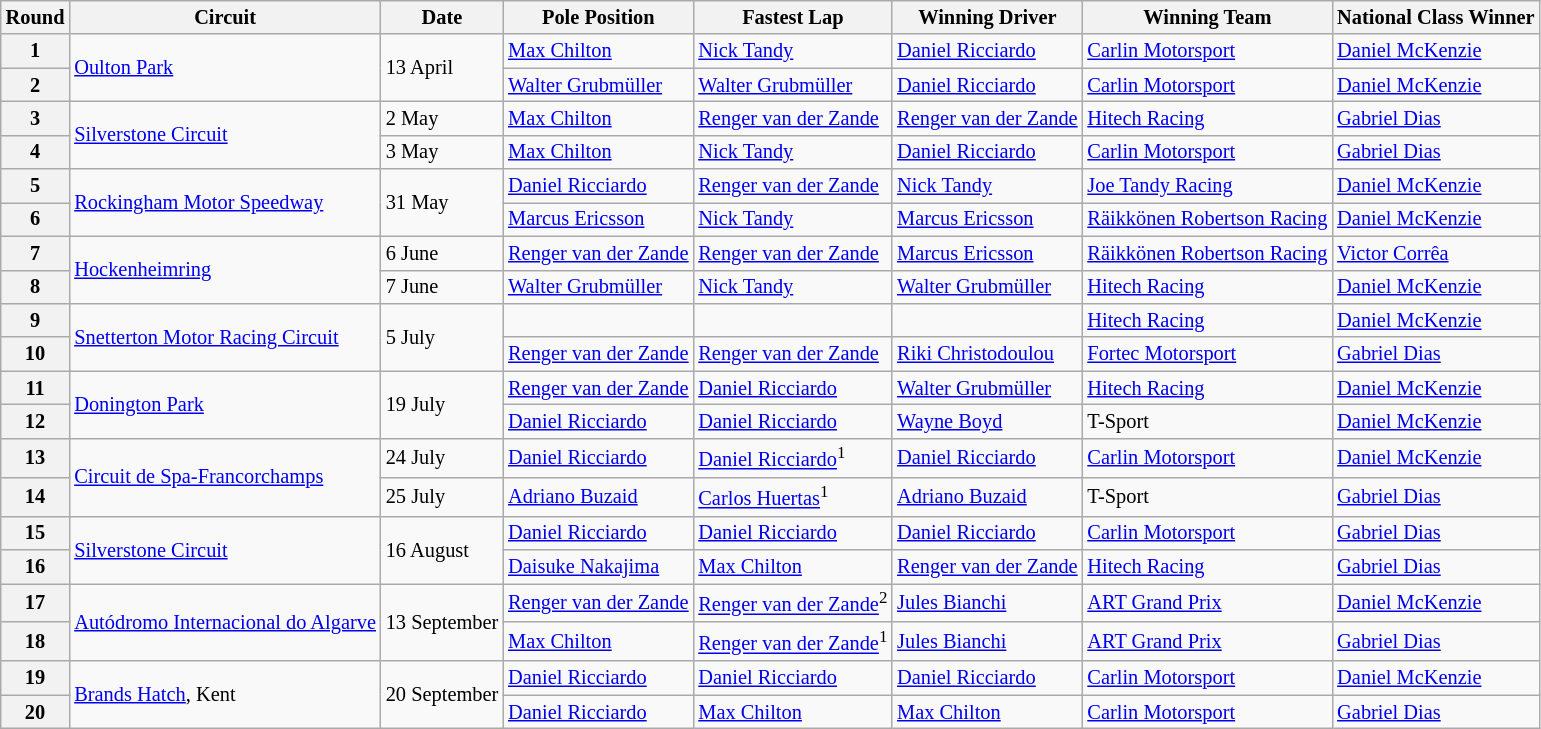<table class="wikitable" style="font-size: 85%">
<tr>
<th>Round</th>
<th>Circuit</th>
<th>Date</th>
<th>Pole Position</th>
<th>Fastest Lap</th>
<th>Winning Driver</th>
<th>Winning Team</th>
<th>National Class Winner</th>
</tr>
<tr>
<th>1</th>
<td rowspan=2> <a href='#'>Oulton Park</a></td>
<td rowspan=2>13 April</td>
<td> <a href='#'>Max Chilton</a></td>
<td> <a href='#'>Nick Tandy</a></td>
<td> <a href='#'>Daniel Ricciardo</a></td>
<td> <a href='#'>Carlin Motorsport</a></td>
<td nowrap> <a href='#'>Daniel McKenzie</a></td>
</tr>
<tr>
<th>2</th>
<td> <a href='#'>Walter Grubmüller</a></td>
<td> <a href='#'>Walter Grubmüller</a></td>
<td> <a href='#'>Daniel Ricciardo</a></td>
<td> <a href='#'>Carlin Motorsport</a></td>
<td> <a href='#'>Daniel McKenzie</a></td>
</tr>
<tr>
<th>3</th>
<td rowspan="2"> <a href='#'>Silverstone Circuit</a></td>
<td>2 May</td>
<td> <a href='#'>Max Chilton</a></td>
<td> <a href='#'>Renger van der Zande</a></td>
<td> <a href='#'>Renger van der Zande</a></td>
<td> <a href='#'>Hitech Racing</a></td>
<td> <a href='#'>Gabriel Dias</a></td>
</tr>
<tr>
<th>4</th>
<td>3 May</td>
<td> <a href='#'>Max Chilton</a></td>
<td> <a href='#'>Nick Tandy</a></td>
<td> <a href='#'>Daniel Ricciardo</a></td>
<td> <a href='#'>Carlin Motorsport</a></td>
<td> <a href='#'>Gabriel Dias</a></td>
</tr>
<tr>
<th>5</th>
<td rowspan="2"> <a href='#'>Rockingham Motor Speedway</a></td>
<td rowspan="2">31 May</td>
<td> <a href='#'>Daniel Ricciardo</a></td>
<td> <a href='#'>Renger van der Zande</a></td>
<td> <a href='#'>Nick Tandy</a></td>
<td> <a href='#'>Joe Tandy Racing</a></td>
<td> <a href='#'>Daniel McKenzie</a></td>
</tr>
<tr>
<th>6</th>
<td> <a href='#'>Marcus Ericsson</a></td>
<td> <a href='#'>Nick Tandy</a></td>
<td> <a href='#'>Marcus Ericsson</a></td>
<td> <a href='#'>Räikkönen Robertson Racing</a></td>
<td> <a href='#'>Daniel McKenzie</a></td>
</tr>
<tr>
<th>7</th>
<td rowspan=2> <a href='#'>Hockenheimring</a></td>
<td>6 June</td>
<td> <a href='#'>Renger van der Zande</a></td>
<td> <a href='#'>Renger van der Zande</a></td>
<td> <a href='#'>Marcus Ericsson</a></td>
<td nowrap> <a href='#'>Räikkönen Robertson Racing</a></td>
<td> <a href='#'>Victor Corrêa</a></td>
</tr>
<tr>
<th>8</th>
<td>7 June</td>
<td> <a href='#'>Walter Grubmüller</a></td>
<td> <a href='#'>Nick Tandy</a></td>
<td> <a href='#'>Walter Grubmüller</a></td>
<td> <a href='#'>Hitech Racing</a></td>
<td> <a href='#'>Daniel McKenzie</a></td>
</tr>
<tr>
<th>9</th>
<td rowspan="2"> <a href='#'>Snetterton Motor Racing Circuit</a></td>
<td rowspan="2">5 July</td>
<td></td>
<td></td>
<td></td>
<td> <a href='#'>Hitech Racing</a></td>
<td> <a href='#'>Daniel McKenzie</a></td>
</tr>
<tr>
<th>10</th>
<td> <a href='#'>Renger van der Zande</a></td>
<td> <a href='#'>Renger van der Zande</a></td>
<td> <a href='#'>Riki Christodoulou</a></td>
<td> <a href='#'>Fortec Motorsport</a></td>
<td> <a href='#'>Gabriel Dias</a></td>
</tr>
<tr>
<th>11</th>
<td rowspan="2"> <a href='#'>Donington Park</a></td>
<td rowspan="2">19 July</td>
<td> <a href='#'>Renger van der Zande</a></td>
<td> <a href='#'>Daniel Ricciardo</a></td>
<td> <a href='#'>Walter Grubmüller</a></td>
<td> <a href='#'>Hitech Racing</a></td>
<td> <a href='#'>Daniel McKenzie</a></td>
</tr>
<tr>
<th>12</th>
<td> <a href='#'>Daniel Ricciardo</a></td>
<td> <a href='#'>Daniel Ricciardo</a></td>
<td> <a href='#'>Wayne Boyd</a></td>
<td> T-Sport</td>
<td> <a href='#'>Daniel McKenzie</a></td>
</tr>
<tr>
<th>13</th>
<td rowspan="2"> <a href='#'>Circuit de Spa-Francorchamps</a></td>
<td>24 July</td>
<td> <a href='#'>Daniel Ricciardo</a></td>
<td> <a href='#'>Daniel Ricciardo</a><sup>1</sup></td>
<td> <a href='#'>Daniel Ricciardo</a></td>
<td> <a href='#'>Carlin Motorsport</a></td>
<td> <a href='#'>Daniel McKenzie</a></td>
</tr>
<tr>
<th>14</th>
<td>25 July</td>
<td> <a href='#'>Adriano Buzaid</a></td>
<td> <a href='#'>Carlos Huertas</a><sup>1</sup></td>
<td> <a href='#'>Adriano Buzaid</a></td>
<td> T-Sport</td>
<td> <a href='#'>Gabriel Dias</a></td>
</tr>
<tr>
<th>15</th>
<td rowspan="2"> <a href='#'>Silverstone Circuit</a></td>
<td rowspan="2">16 August</td>
<td> <a href='#'>Daniel Ricciardo</a></td>
<td> <a href='#'>Daniel Ricciardo</a></td>
<td> <a href='#'>Daniel Ricciardo</a></td>
<td> <a href='#'>Carlin Motorsport</a></td>
<td> <a href='#'>Gabriel Dias</a></td>
</tr>
<tr>
<th>16</th>
<td> <a href='#'>Daisuke Nakajima</a></td>
<td> <a href='#'>Max Chilton</a></td>
<td> <a href='#'>Renger van der Zande</a></td>
<td> <a href='#'>Hitech Racing</a></td>
<td> <a href='#'>Gabriel Dias</a></td>
</tr>
<tr>
<th>17</th>
<td rowspan="2" nowrap> <a href='#'>Autódromo Internacional do Algarve</a></td>
<td rowspan="2">13 September</td>
<td> <a href='#'>Renger van der Zande</a></td>
<td nowrap> <a href='#'>Renger van der Zande</a><sup>2</sup></td>
<td> <a href='#'>Jules Bianchi</a></td>
<td> <a href='#'>ART Grand Prix</a></td>
<td> <a href='#'>Daniel McKenzie</a></td>
</tr>
<tr>
<th>18</th>
<td> <a href='#'>Max Chilton</a></td>
<td> <a href='#'>Renger van der Zande</a><sup>1</sup></td>
<td> <a href='#'>Jules Bianchi</a></td>
<td> <a href='#'>ART Grand Prix</a></td>
<td> <a href='#'>Gabriel Dias</a></td>
</tr>
<tr>
<th>19</th>
<td rowspan="2"> <a href='#'>Brands Hatch</a>, Kent</td>
<td rowspan="2" nowrap>20 September</td>
<td> <a href='#'>Daniel Ricciardo</a></td>
<td> <a href='#'>Daniel Ricciardo</a></td>
<td> <a href='#'>Daniel Ricciardo</a></td>
<td> <a href='#'>Carlin Motorsport</a></td>
<td> <a href='#'>Daniel McKenzie</a></td>
</tr>
<tr>
<th>20</th>
<td> <a href='#'>Daniel Ricciardo</a></td>
<td> <a href='#'>Max Chilton</a></td>
<td> <a href='#'>Max Chilton</a></td>
<td> <a href='#'>Carlin Motorsport</a></td>
<td> <a href='#'>Gabriel Dias</a></td>
</tr>
</table>
